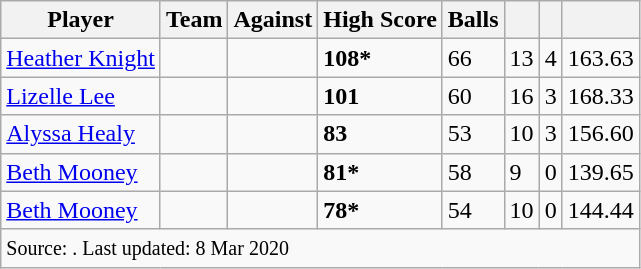<table class="wikitable sortable" style="text-align:left">
<tr>
<th class="unsortable">Player</th>
<th>Team</th>
<th>Against</th>
<th>High Score</th>
<th>Balls</th>
<th></th>
<th></th>
<th></th>
</tr>
<tr>
<td style="text-align:left"><a href='#'>Heather Knight</a></td>
<td></td>
<td></td>
<td><strong>108*</strong></td>
<td>66</td>
<td>13</td>
<td>4</td>
<td>163.63</td>
</tr>
<tr>
<td style="text-align:left"><a href='#'>Lizelle Lee</a></td>
<td></td>
<td></td>
<td><strong>101</strong></td>
<td>60</td>
<td>16</td>
<td>3</td>
<td>168.33</td>
</tr>
<tr>
<td style="text-align:left"><a href='#'>Alyssa Healy</a></td>
<td></td>
<td></td>
<td><strong>83</strong></td>
<td>53</td>
<td>10</td>
<td>3</td>
<td>156.60</td>
</tr>
<tr>
<td style="text-align:left"><a href='#'>Beth Mooney</a></td>
<td></td>
<td></td>
<td><strong>81*</strong></td>
<td>58</td>
<td>9</td>
<td>0</td>
<td>139.65</td>
</tr>
<tr>
<td style="text-align:left"><a href='#'>Beth Mooney</a></td>
<td></td>
<td></td>
<td><strong>78*</strong></td>
<td>54</td>
<td>10</td>
<td>0</td>
<td>144.44</td>
</tr>
<tr class = "sortbottom">
<td colspan="8"><small> Source: . Last updated: 8 Mar 2020</small></td>
</tr>
</table>
